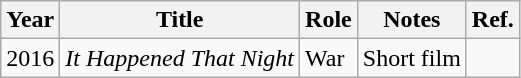<table class="wikitable sortable">
<tr>
<th>Year</th>
<th>Title</th>
<th>Role</th>
<th class="unsortable">Notes</th>
<th class="unsortable">Ref.</th>
</tr>
<tr>
<td>2016</td>
<td><em>It Happened That Night</em></td>
<td>War</td>
<td>Short film</td>
<td></td>
</tr>
</table>
